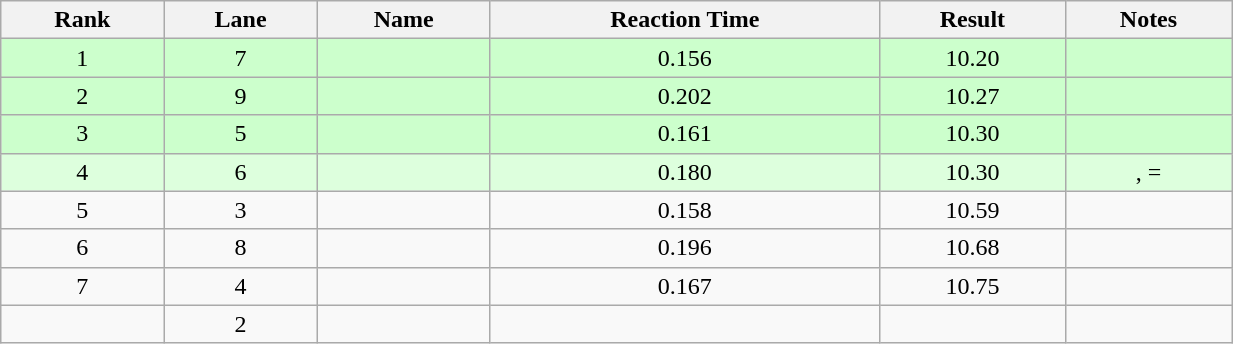<table class="wikitable" style="text-align:center;width: 65%">
<tr>
<th>Rank</th>
<th>Lane</th>
<th>Name</th>
<th>Reaction Time</th>
<th>Result</th>
<th>Notes</th>
</tr>
<tr bgcolor=ccffcc>
<td>1</td>
<td>7</td>
<td align="left"></td>
<td>0.156</td>
<td>10.20</td>
<td></td>
</tr>
<tr bgcolor=ccffcc>
<td>2</td>
<td>9</td>
<td align="left"></td>
<td>0.202</td>
<td>10.27</td>
<td></td>
</tr>
<tr bgcolor=ccffcc>
<td>3</td>
<td>5</td>
<td align="left"></td>
<td>0.161</td>
<td>10.30</td>
<td></td>
</tr>
<tr bgcolor=ddffdd>
<td>4</td>
<td>6</td>
<td align="left"></td>
<td>0.180</td>
<td>10.30</td>
<td>, =</td>
</tr>
<tr>
<td>5</td>
<td>3</td>
<td align="left"></td>
<td>0.158</td>
<td>10.59</td>
<td></td>
</tr>
<tr>
<td>6</td>
<td>8</td>
<td align="left"></td>
<td>0.196</td>
<td>10.68</td>
<td></td>
</tr>
<tr>
<td>7</td>
<td>4</td>
<td align="left"></td>
<td>0.167</td>
<td>10.75</td>
<td></td>
</tr>
<tr>
<td></td>
<td>2</td>
<td align="left"></td>
<td></td>
<td></td>
<td></td>
</tr>
</table>
